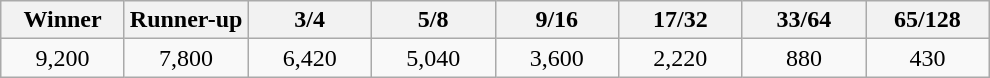<table class="wikitable">
<tr>
<th width=75>Winner</th>
<th width=75>Runner-up</th>
<th width=75>3/4</th>
<th width=75>5/8</th>
<th width=75>9/16</th>
<th width=75>17/32</th>
<th width=75>33/64</th>
<th width=75>65/128</th>
</tr>
<tr>
<td align=center>9,200</td>
<td align=center>7,800</td>
<td align=center>6,420</td>
<td align=center>5,040</td>
<td align=center>3,600</td>
<td align=center>2,220</td>
<td align=center>880</td>
<td align=center>430</td>
</tr>
</table>
